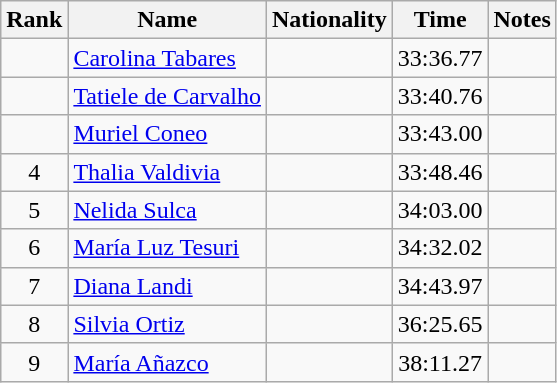<table class="wikitable sortable" style="text-align:center">
<tr>
<th>Rank</th>
<th>Name</th>
<th>Nationality</th>
<th>Time</th>
<th>Notes</th>
</tr>
<tr>
<td></td>
<td align=left><a href='#'>Carolina Tabares</a></td>
<td align=left></td>
<td>33:36.77</td>
<td></td>
</tr>
<tr>
<td></td>
<td align=left><a href='#'>Tatiele de Carvalho</a></td>
<td align=left></td>
<td>33:40.76</td>
<td></td>
</tr>
<tr>
<td></td>
<td align=left><a href='#'>Muriel Coneo</a></td>
<td align=left></td>
<td>33:43.00</td>
<td></td>
</tr>
<tr>
<td>4</td>
<td align=left><a href='#'>Thalia Valdivia</a></td>
<td align=left></td>
<td>33:48.46</td>
<td></td>
</tr>
<tr>
<td>5</td>
<td align=left><a href='#'>Nelida Sulca</a></td>
<td align=left></td>
<td>34:03.00</td>
<td></td>
</tr>
<tr>
<td>6</td>
<td align=left><a href='#'>María Luz Tesuri</a></td>
<td align=left></td>
<td>34:32.02</td>
<td></td>
</tr>
<tr>
<td>7</td>
<td align=left><a href='#'>Diana Landi</a></td>
<td align=left></td>
<td>34:43.97</td>
<td></td>
</tr>
<tr>
<td>8</td>
<td align=left><a href='#'>Silvia Ortiz</a></td>
<td align=left></td>
<td>36:25.65</td>
<td></td>
</tr>
<tr>
<td>9</td>
<td align=left><a href='#'>María Añazco</a></td>
<td align=left></td>
<td>38:11.27</td>
<td></td>
</tr>
</table>
